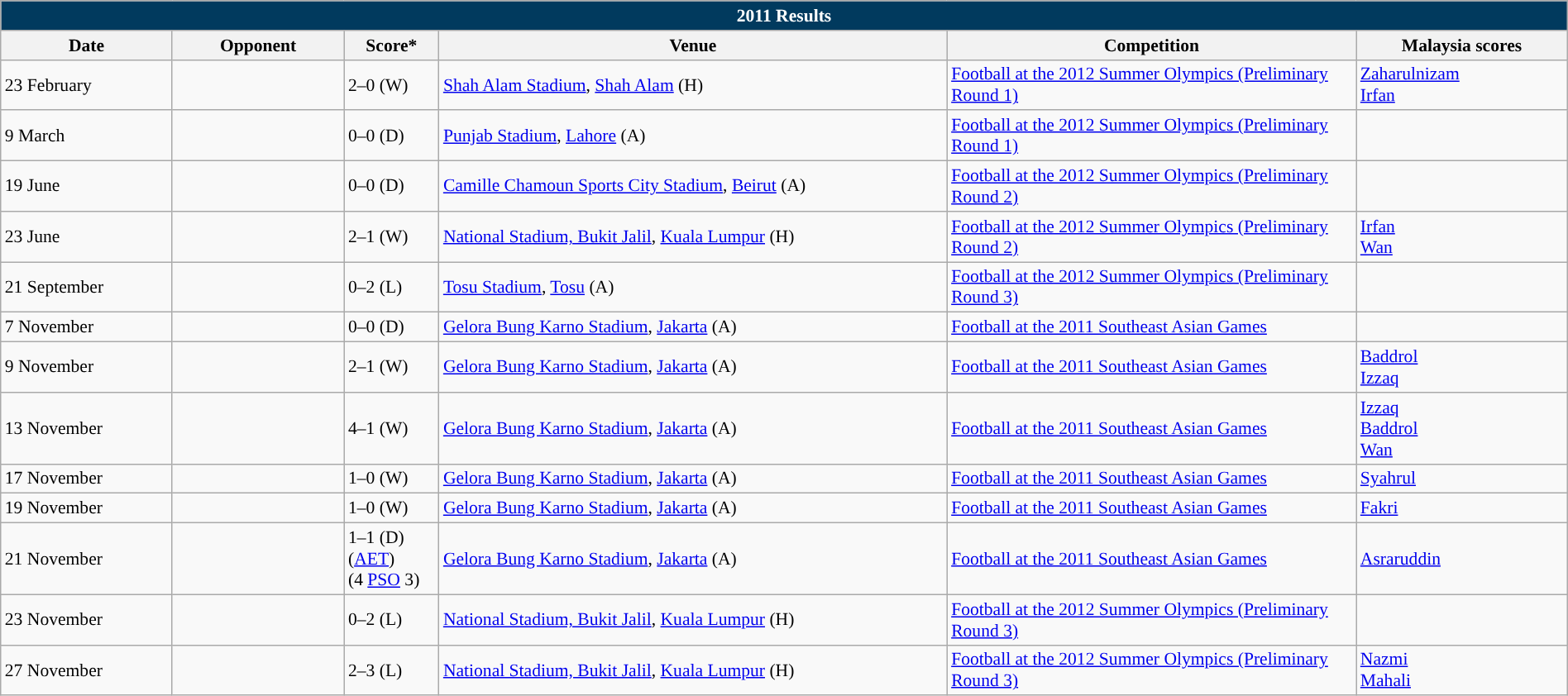<table class="wikitable" width=100% style="text-align:left;font-size:90%;">
<tr>
<th colspan=9 style="background: #013A5E; color: #FFFFFF;">2011 Results</th>
</tr>
<tr>
<th width=80>Date</th>
<th width=80>Opponent</th>
<th width=20>Score*</th>
<th width=250>Venue</th>
<th width=200>Competition</th>
<th width=100>Malaysia scores</th>
</tr>
<tr>
<td>23 February</td>
<td></td>
<td>2–0 (W)</td>
<td><a href='#'>Shah Alam Stadium</a>, <a href='#'>Shah Alam</a> (H)</td>
<td><a href='#'>Football at the 2012 Summer Olympics (Preliminary Round 1)</a></td>
<td><a href='#'>Zaharulnizam</a> <br><a href='#'>Irfan</a> </td>
</tr>
<tr>
<td>9 March</td>
<td></td>
<td>0–0 (D)</td>
<td><a href='#'>Punjab Stadium</a>, <a href='#'>Lahore</a> (A)</td>
<td><a href='#'>Football at the 2012 Summer Olympics (Preliminary Round 1)</a></td>
<td></td>
</tr>
<tr>
<td>19 June</td>
<td></td>
<td>0–0 (D)</td>
<td><a href='#'>Camille Chamoun Sports City Stadium</a>, <a href='#'>Beirut</a> (A)</td>
<td><a href='#'>Football at the 2012 Summer Olympics (Preliminary Round 2)</a></td>
<td></td>
</tr>
<tr>
<td>23 June</td>
<td></td>
<td>2–1 (W)</td>
<td><a href='#'>National Stadium, Bukit Jalil</a>, <a href='#'>Kuala Lumpur</a> (H)</td>
<td><a href='#'>Football at the 2012 Summer Olympics (Preliminary Round 2)</a></td>
<td><a href='#'>Irfan</a> <br><a href='#'>Wan</a> </td>
</tr>
<tr>
<td>21 September</td>
<td></td>
<td>0–2 (L)</td>
<td><a href='#'>Tosu Stadium</a>, <a href='#'>Tosu</a> (A)</td>
<td><a href='#'>Football at the 2012 Summer Olympics (Preliminary Round 3)</a></td>
<td></td>
</tr>
<tr>
<td>7 November</td>
<td></td>
<td>0–0 (D)</td>
<td><a href='#'>Gelora Bung Karno Stadium</a>, <a href='#'>Jakarta</a> (A)</td>
<td><a href='#'>Football at the 2011 Southeast Asian Games</a></td>
<td></td>
</tr>
<tr>
<td>9 November</td>
<td></td>
<td>2–1 (W)</td>
<td><a href='#'>Gelora Bung Karno Stadium</a>, <a href='#'>Jakarta</a> (A)</td>
<td><a href='#'>Football at the 2011 Southeast Asian Games</a></td>
<td><a href='#'>Baddrol</a> <br><a href='#'>Izzaq</a> </td>
</tr>
<tr>
<td>13 November</td>
<td></td>
<td>4–1 (W)</td>
<td><a href='#'>Gelora Bung Karno Stadium</a>, <a href='#'>Jakarta</a> (A)</td>
<td><a href='#'>Football at the 2011 Southeast Asian Games</a></td>
<td><a href='#'>Izzaq</a> <br><a href='#'>Baddrol</a> <br><a href='#'>Wan</a> </td>
</tr>
<tr>
<td>17 November</td>
<td></td>
<td>1–0 (W)</td>
<td><a href='#'>Gelora Bung Karno Stadium</a>, <a href='#'>Jakarta</a> (A)</td>
<td><a href='#'>Football at the 2011 Southeast Asian Games</a></td>
<td><a href='#'>Syahrul</a> </td>
</tr>
<tr>
<td>19 November</td>
<td></td>
<td>1–0 (W)</td>
<td><a href='#'>Gelora Bung Karno Stadium</a>, <a href='#'>Jakarta</a> (A)</td>
<td><a href='#'>Football at the 2011 Southeast Asian Games</a></td>
<td><a href='#'>Fakri</a> </td>
</tr>
<tr>
<td>21 November</td>
<td></td>
<td>1–1 (D) (<a href='#'>AET</a>)<br>(4 <a href='#'>PSO</a> 3)</td>
<td><a href='#'>Gelora Bung Karno Stadium</a>, <a href='#'>Jakarta</a> (A)</td>
<td><a href='#'>Football at the 2011 Southeast Asian Games</a></td>
<td><a href='#'>Asraruddin</a> </td>
</tr>
<tr>
<td>23 November</td>
<td></td>
<td>0–2 (L)</td>
<td><a href='#'>National Stadium, Bukit Jalil</a>, <a href='#'>Kuala Lumpur</a> (H)</td>
<td><a href='#'>Football at the 2012 Summer Olympics (Preliminary Round 3)</a></td>
<td></td>
</tr>
<tr>
<td>27 November</td>
<td></td>
<td>2–3 (L)</td>
<td><a href='#'>National Stadium, Bukit Jalil</a>, <a href='#'>Kuala Lumpur</a> (H)</td>
<td><a href='#'>Football at the 2012 Summer Olympics (Preliminary Round 3)</a></td>
<td><a href='#'>Nazmi</a> <br><a href='#'>Mahali</a> </td>
</tr>
</table>
